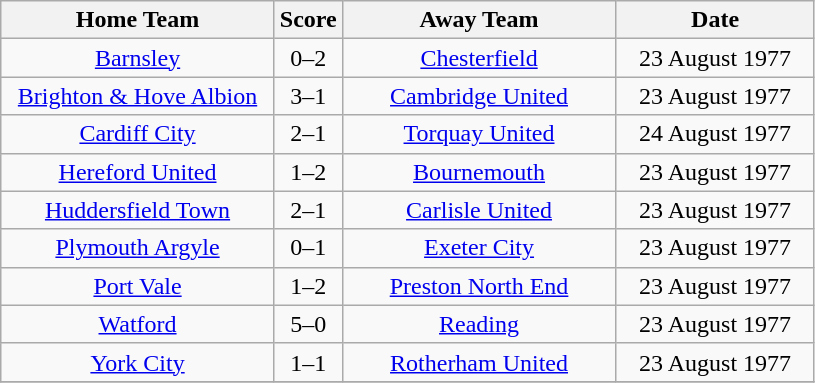<table class="wikitable" style="text-align:center;">
<tr>
<th width=175>Home Team</th>
<th width=20>Score</th>
<th width=175>Away Team</th>
<th width= 125>Date</th>
</tr>
<tr>
<td><a href='#'>Barnsley</a></td>
<td>0–2</td>
<td><a href='#'>Chesterfield</a></td>
<td>23 August 1977</td>
</tr>
<tr>
<td><a href='#'>Brighton & Hove Albion</a></td>
<td>3–1</td>
<td><a href='#'>Cambridge United</a></td>
<td>23 August 1977</td>
</tr>
<tr>
<td><a href='#'>Cardiff City</a></td>
<td>2–1</td>
<td><a href='#'>Torquay United</a></td>
<td>24 August 1977</td>
</tr>
<tr>
<td><a href='#'>Hereford United</a></td>
<td>1–2</td>
<td><a href='#'>Bournemouth</a></td>
<td>23 August 1977</td>
</tr>
<tr>
<td><a href='#'>Huddersfield Town</a></td>
<td>2–1</td>
<td><a href='#'>Carlisle United</a></td>
<td>23 August 1977</td>
</tr>
<tr>
<td><a href='#'>Plymouth Argyle</a></td>
<td>0–1</td>
<td><a href='#'>Exeter City</a></td>
<td>23 August 1977</td>
</tr>
<tr>
<td><a href='#'>Port Vale</a></td>
<td>1–2</td>
<td><a href='#'>Preston North End</a></td>
<td>23 August 1977</td>
</tr>
<tr>
<td><a href='#'>Watford</a></td>
<td>5–0</td>
<td><a href='#'>Reading</a></td>
<td>23 August 1977</td>
</tr>
<tr>
<td><a href='#'>York City</a></td>
<td>1–1</td>
<td><a href='#'>Rotherham United</a></td>
<td>23 August 1977</td>
</tr>
<tr>
</tr>
</table>
